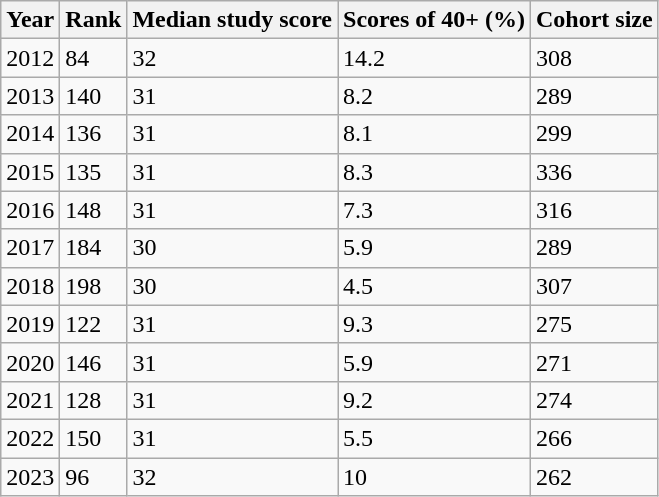<table class="wikitable">
<tr>
<th>Year</th>
<th>Rank</th>
<th>Median study score</th>
<th>Scores of 40+ (%)</th>
<th>Cohort size</th>
</tr>
<tr>
<td>2012</td>
<td>84</td>
<td>32</td>
<td>14.2</td>
<td>308</td>
</tr>
<tr>
<td>2013</td>
<td>140</td>
<td>31</td>
<td>8.2</td>
<td>289</td>
</tr>
<tr>
<td>2014</td>
<td>136</td>
<td>31</td>
<td>8.1</td>
<td>299</td>
</tr>
<tr>
<td>2015</td>
<td>135</td>
<td>31</td>
<td>8.3</td>
<td>336</td>
</tr>
<tr>
<td>2016</td>
<td>148</td>
<td>31</td>
<td>7.3</td>
<td>316</td>
</tr>
<tr>
<td>2017</td>
<td>184</td>
<td>30</td>
<td>5.9</td>
<td>289</td>
</tr>
<tr>
<td>2018</td>
<td>198</td>
<td>30</td>
<td>4.5</td>
<td>307</td>
</tr>
<tr>
<td>2019</td>
<td>122</td>
<td>31</td>
<td>9.3</td>
<td>275</td>
</tr>
<tr>
<td>2020</td>
<td>146</td>
<td>31</td>
<td>5.9</td>
<td>271</td>
</tr>
<tr>
<td>2021</td>
<td>128</td>
<td>31</td>
<td>9.2</td>
<td>274</td>
</tr>
<tr>
<td>2022</td>
<td>150</td>
<td>31</td>
<td>5.5</td>
<td>266</td>
</tr>
<tr>
<td>2023</td>
<td>96</td>
<td>32</td>
<td>10</td>
<td>262</td>
</tr>
</table>
